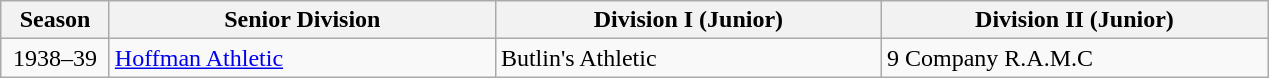<table class=wikitable style="border:0px; margin-top:-1px; margin-bottom:0;">
<tr>
<th width=65px>Season</th>
<th width=250px>Senior Division</th>
<th width=250px>Division I (Junior)</th>
<th width=250px>Division II (Junior)</th>
</tr>
<tr>
<td align=center>1938–39</td>
<td><a href='#'>Hoffman Athletic</a></td>
<td>Butlin's Athletic</td>
<td>9 Company R.A.M.C</td>
</tr>
</table>
